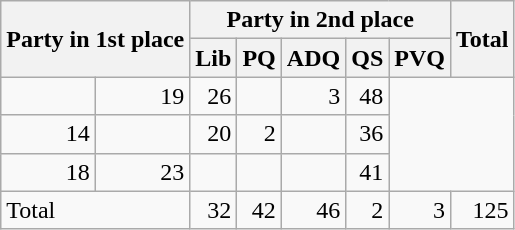<table class="wikitable" style="text-align:right;">
<tr>
<th rowspan="2" colspan="2" style="text-align:left;">Party in 1st place</th>
<th colspan="5">Party in 2nd place</th>
<th rowspan="2">Total</th>
</tr>
<tr>
<th>Lib</th>
<th>PQ</th>
<th>ADQ</th>
<th>QS</th>
<th>PVQ</th>
</tr>
<tr>
<td></td>
<td>19</td>
<td>26</td>
<td></td>
<td>3</td>
<td>48</td>
</tr>
<tr>
<td>14</td>
<td></td>
<td>20</td>
<td>2</td>
<td></td>
<td>36</td>
</tr>
<tr>
<td>18</td>
<td>23</td>
<td></td>
<td></td>
<td></td>
<td>41</td>
</tr>
<tr>
<td colspan="2" style="text-align:left;">Total</td>
<td>32</td>
<td>42</td>
<td>46</td>
<td>2</td>
<td>3</td>
<td>125</td>
</tr>
</table>
